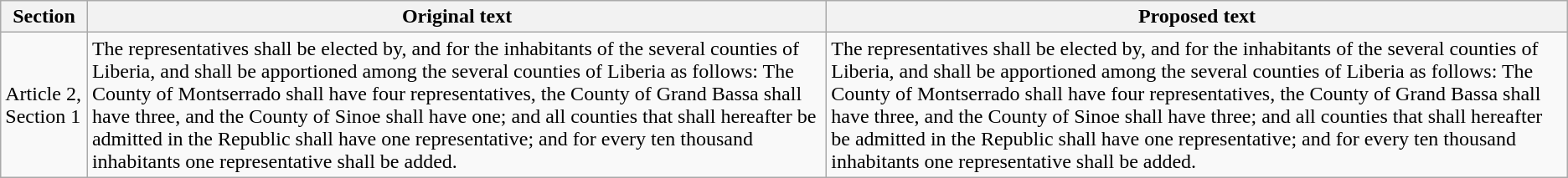<table class=wikitable>
<tr>
<th>Section</th>
<th>Original text</th>
<th>Proposed text</th>
</tr>
<tr>
<td> Article 2, Section 1</td>
<td>The representatives shall be elected by, and for the inhabitants of the several counties of Liberia, and shall be apportioned among the several counties of Liberia as follows: The County of Montserrado shall have four representatives, the County of Grand Bassa shall have three, and the County of Sinoe shall have <span>one</span>; and all counties that shall hereafter be admitted in the Republic shall have one representative; and for every ten thousand inhabitants one representative shall be added.</td>
<td>The representatives shall be elected by, and for the inhabitants of the several counties of Liberia, and shall be apportioned among the several counties of Liberia as follows: The County of Montserrado shall have four representatives, the County of Grand Bassa shall have three, and the County of Sinoe shall have <span>three</span>; and all counties that shall hereafter be admitted in the Republic shall have one representative; and for every ten thousand inhabitants one representative shall be added.</td>
</tr>
</table>
